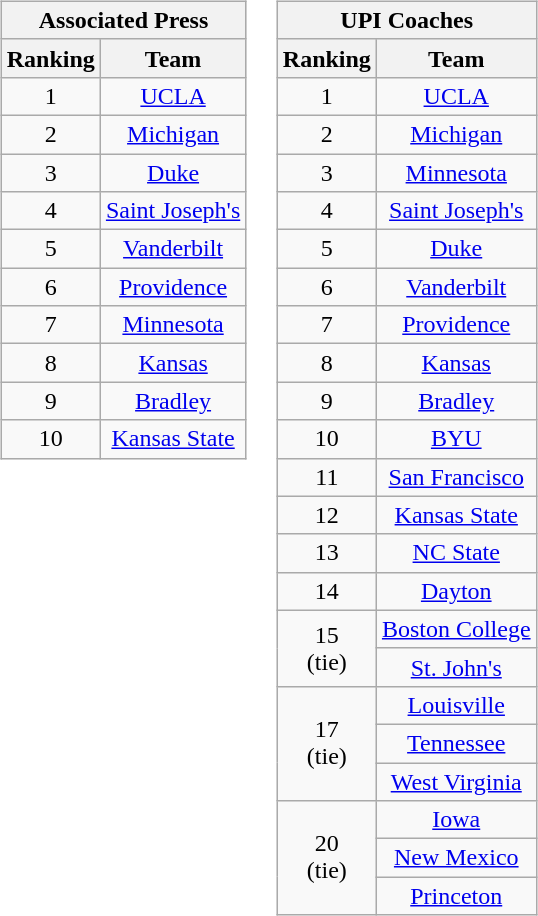<table>
<tr style="vertical-align:top;">
<td><br><table class="wikitable" style="text-align:center;">
<tr>
<th colspan=2>Associated Press</th>
</tr>
<tr>
<th>Ranking</th>
<th>Team</th>
</tr>
<tr>
<td>1</td>
<td><a href='#'>UCLA</a></td>
</tr>
<tr>
<td>2</td>
<td><a href='#'>Michigan</a></td>
</tr>
<tr>
<td>3</td>
<td><a href='#'>Duke</a></td>
</tr>
<tr>
<td>4</td>
<td><a href='#'>Saint Joseph's</a></td>
</tr>
<tr>
<td>5</td>
<td><a href='#'>Vanderbilt</a></td>
</tr>
<tr>
<td>6</td>
<td><a href='#'>Providence</a></td>
</tr>
<tr>
<td>7</td>
<td><a href='#'>Minnesota</a></td>
</tr>
<tr>
<td>8</td>
<td><a href='#'>Kansas</a></td>
</tr>
<tr>
<td>9</td>
<td><a href='#'>Bradley</a></td>
</tr>
<tr>
<td>10</td>
<td><a href='#'>Kansas State</a></td>
</tr>
</table>
</td>
<td><br><table class="wikitable" style="text-align:center;">
<tr>
<th colspan=2><strong>UPI Coaches</strong></th>
</tr>
<tr>
<th>Ranking</th>
<th>Team</th>
</tr>
<tr>
<td>1</td>
<td><a href='#'>UCLA</a></td>
</tr>
<tr>
<td>2</td>
<td><a href='#'>Michigan</a></td>
</tr>
<tr>
<td>3</td>
<td><a href='#'>Minnesota</a></td>
</tr>
<tr>
<td>4</td>
<td><a href='#'>Saint Joseph's</a></td>
</tr>
<tr>
<td>5</td>
<td><a href='#'>Duke</a></td>
</tr>
<tr>
<td>6</td>
<td><a href='#'>Vanderbilt</a></td>
</tr>
<tr>
<td>7</td>
<td><a href='#'>Providence</a></td>
</tr>
<tr>
<td>8</td>
<td><a href='#'>Kansas</a></td>
</tr>
<tr>
<td>9</td>
<td><a href='#'>Bradley</a></td>
</tr>
<tr>
<td>10</td>
<td><a href='#'>BYU</a></td>
</tr>
<tr>
<td>11</td>
<td><a href='#'>San Francisco</a></td>
</tr>
<tr>
<td>12</td>
<td><a href='#'>Kansas State</a></td>
</tr>
<tr>
<td>13</td>
<td><a href='#'>NC State</a></td>
</tr>
<tr>
<td>14</td>
<td><a href='#'>Dayton</a></td>
</tr>
<tr>
<td rowspan=2>15<br>(tie)</td>
<td><a href='#'>Boston College</a></td>
</tr>
<tr>
<td><a href='#'>St. John's</a></td>
</tr>
<tr>
<td rowspan=3>17<br>(tie)</td>
<td><a href='#'>Louisville</a></td>
</tr>
<tr>
<td><a href='#'>Tennessee</a></td>
</tr>
<tr>
<td><a href='#'>West Virginia</a></td>
</tr>
<tr>
<td rowspan=3>20<br>(tie)</td>
<td><a href='#'>Iowa</a></td>
</tr>
<tr>
<td><a href='#'>New Mexico</a></td>
</tr>
<tr>
<td><a href='#'>Princeton</a></td>
</tr>
</table>
</td>
</tr>
</table>
